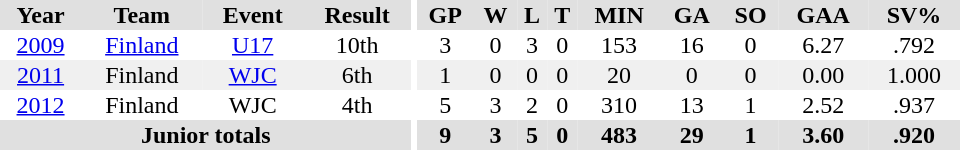<table border="0" cellpadding="1" cellspacing="0" ID="Table3" style="text-align:center; width:40em">
<tr ALIGN="center" bgcolor="#e0e0e0">
<th>Year</th>
<th>Team</th>
<th>Event</th>
<th>Result</th>
<th rowspan="99" bgcolor="#ffffff"></th>
<th>GP</th>
<th>W</th>
<th>L</th>
<th>T</th>
<th>MIN</th>
<th>GA</th>
<th>SO</th>
<th>GAA</th>
<th>SV%</th>
</tr>
<tr ALIGN="center">
<td><a href='#'>2009</a></td>
<td><a href='#'>Finland</a></td>
<td><a href='#'>U17</a></td>
<td>10th</td>
<td>3</td>
<td>0</td>
<td>3</td>
<td>0</td>
<td>153</td>
<td>16</td>
<td>0</td>
<td>6.27</td>
<td>.792</td>
</tr>
<tr ALIGN="center" bgcolor="#f0f0f0">
<td><a href='#'>2011</a></td>
<td>Finland</td>
<td><a href='#'>WJC</a></td>
<td>6th</td>
<td>1</td>
<td>0</td>
<td>0</td>
<td>0</td>
<td>20</td>
<td>0</td>
<td>0</td>
<td>0.00</td>
<td>1.000</td>
</tr>
<tr ALIGN="center">
<td><a href='#'>2012</a></td>
<td>Finland</td>
<td>WJC</td>
<td>4th</td>
<td>5</td>
<td>3</td>
<td>2</td>
<td>0</td>
<td>310</td>
<td>13</td>
<td>1</td>
<td>2.52</td>
<td>.937</td>
</tr>
<tr bgcolor="#e0e0e0" ALIGN="center">
<th colspan=4>Junior totals</th>
<th>9</th>
<th>3</th>
<th>5</th>
<th>0</th>
<th>483</th>
<th>29</th>
<th>1</th>
<th>3.60</th>
<th>.920</th>
</tr>
</table>
